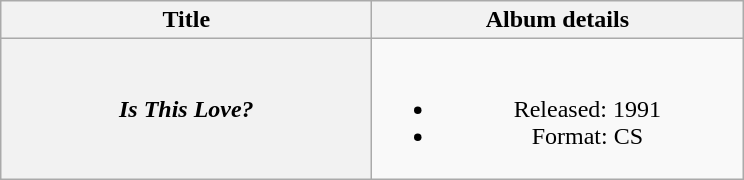<table class="wikitable plainrowheaders" style="text-align:center;" border="1">
<tr>
<th scope="col" style="width:15em;">Title</th>
<th scope="col" style="width:15em;">Album details</th>
</tr>
<tr>
<th scope="row"><em>Is This Love?</em></th>
<td><br><ul><li>Released: 1991</li><li>Format: CS</li></ul></td>
</tr>
</table>
